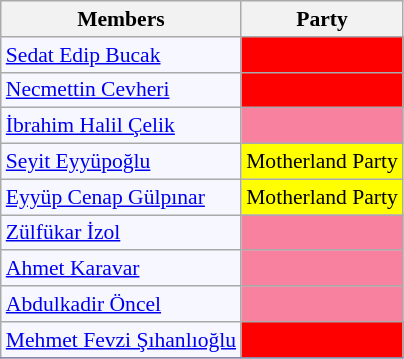<table class=wikitable style="border:1px solid #8888aa; background-color:#f7f8ff; padding:0px; font-size:90%;">
<tr>
<th>Members</th>
<th>Party</th>
</tr>
<tr>
<td><a href='#'>Sedat Edip Bucak</a></td>
<td style="background: #ff0000"></td>
</tr>
<tr>
<td><a href='#'>Necmettin Cevheri</a></td>
<td style="background: #ff0000"></td>
</tr>
<tr>
<td><a href='#'>İbrahim Halil Çelik</a></td>
<td style="background: #F7819F"></td>
</tr>
<tr>
<td><a href='#'>Seyit Eyyüpoğlu</a></td>
<td style="background: #ffff00">Motherland Party</td>
</tr>
<tr>
<td><a href='#'>Eyyüp Cenap Gülpınar</a></td>
<td style="background: #ffff00">Motherland Party</td>
</tr>
<tr>
<td><a href='#'>Zülfükar İzol</a></td>
<td style="background: #F7819F"></td>
</tr>
<tr>
<td><a href='#'>Ahmet Karavar</a></td>
<td style="background: #F7819F"></td>
</tr>
<tr>
<td><a href='#'>Abdulkadir Öncel</a></td>
<td style="background: #F7819F"></td>
</tr>
<tr>
<td><a href='#'>Mehmet Fevzi Şıhanlıoğlu</a></td>
<td style="background: #ff0000"></td>
</tr>
<tr>
</tr>
</table>
